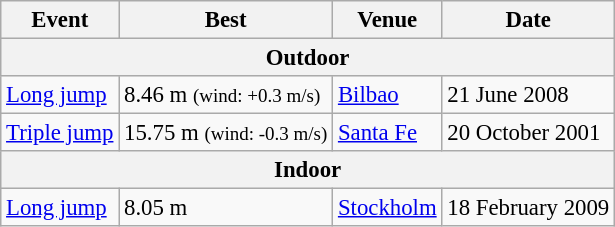<table class="wikitable" style="border-collapse: collapse; font-size: 95%;">
<tr>
<th>Event</th>
<th>Best</th>
<th>Venue</th>
<th>Date</th>
</tr>
<tr>
<th bgcolor="#eeeeee" colspan="4"><strong>Outdoor</strong></th>
</tr>
<tr>
<td><a href='#'>Long jump</a></td>
<td>8.46 m <small>(wind: +0.3 m/s)</small></td>
<td> <a href='#'>Bilbao</a></td>
<td>21 June 2008</td>
</tr>
<tr>
<td><a href='#'>Triple jump</a></td>
<td>15.75 m <small>(wind: -0.3 m/s)</small></td>
<td> <a href='#'>Santa Fe</a></td>
<td>20 October 2001</td>
</tr>
<tr>
<th bgcolor="#eeeeee" colspan="4"><strong>Indoor</strong></th>
</tr>
<tr>
<td><a href='#'>Long jump</a></td>
<td>8.05 m</td>
<td> <a href='#'>Stockholm</a></td>
<td>18 February 2009</td>
</tr>
</table>
